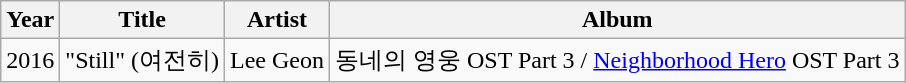<table class="wikitable" style="text-align:center; table-layout:fixed; margin-right:0;">
<tr>
<th>Year</th>
<th>Title</th>
<th>Artist</th>
<th>Album</th>
</tr>
<tr>
<td rowspan="1">2016</td>
<td>"Still" (여전히)</td>
<td>Lee Geon</td>
<td>동네의 영웅 OST Part 3 / <a href='#'>Neighborhood Hero</a> OST Part 3</td>
</tr>
</table>
